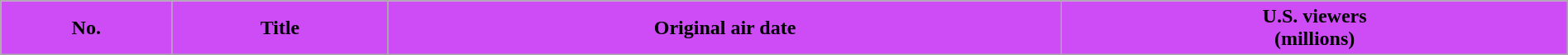<table class="wikitable plainrowheaders" style="width: 100%;">
<tr>
<th scope="col" style="background: #CD4CF5">No.</th>
<th scope="col" style="background: #CD4CF5">Title</th>
<th scope="col" style="background: #CD4CF5">Original air date</th>
<th scope="col" style="background: #CD4CF5">U.S. viewers<br>(millions)<br>



</th>
</tr>
</table>
